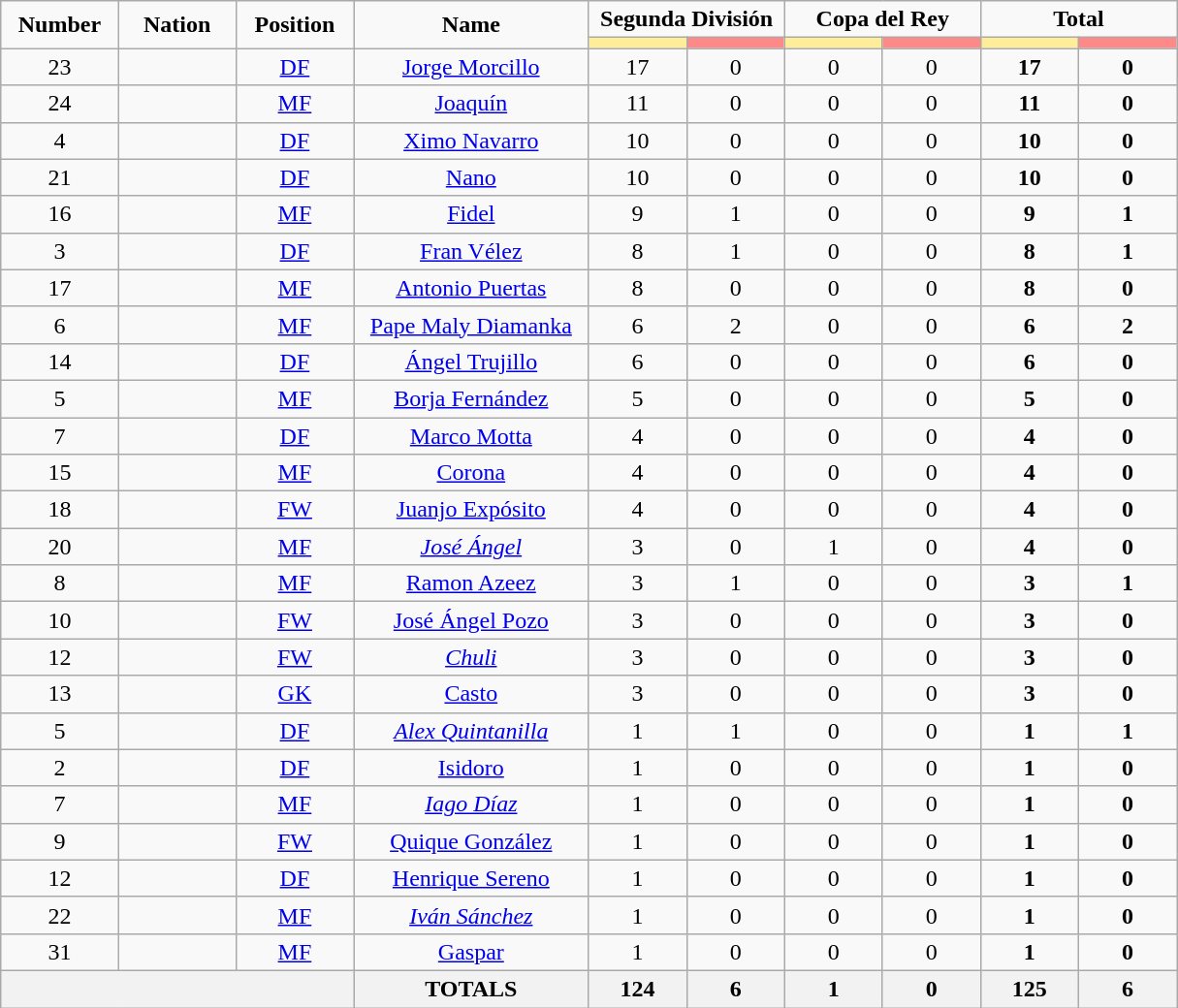<table class="wikitable" style="text-align:center;">
<tr style="text-align:center;">
<td rowspan="2"  style="width:10%; "><strong>Number</strong></td>
<td rowspan="2"  style="width:10%; "><strong>Nation</strong></td>
<td rowspan="2"  style="width:10%; "><strong>Position</strong></td>
<td rowspan="2"  style="width:20%; "><strong>Name</strong></td>
<td colspan="2"><strong>Segunda División</strong></td>
<td colspan="2"><strong>Copa del Rey</strong></td>
<td colspan="2"><strong>Total</strong></td>
</tr>
<tr>
<th style="width:60px; background:#fe9;"></th>
<th style="width:60px; background:#ff8888;"></th>
<th style="width:60px; background:#fe9;"></th>
<th style="width:60px; background:#ff8888;"></th>
<th style="width:60px; background:#fe9;"></th>
<th style="width:60px; background:#ff8888;"></th>
</tr>
<tr>
<td>23</td>
<td></td>
<td><a href='#'>DF</a></td>
<td><a href='#'>Jorge Morcillo</a></td>
<td>17</td>
<td>0</td>
<td>0</td>
<td>0</td>
<td><strong>17</strong></td>
<td><strong>0</strong></td>
</tr>
<tr>
<td>24</td>
<td></td>
<td><a href='#'>MF</a></td>
<td><a href='#'>Joaquín</a></td>
<td>11</td>
<td>0</td>
<td>0</td>
<td>0</td>
<td><strong>11</strong></td>
<td><strong>0</strong></td>
</tr>
<tr>
<td>4</td>
<td></td>
<td><a href='#'>DF</a></td>
<td><a href='#'>Ximo Navarro</a></td>
<td>10</td>
<td>0</td>
<td>0</td>
<td>0</td>
<td><strong>10</strong></td>
<td><strong>0</strong></td>
</tr>
<tr>
<td>21</td>
<td></td>
<td><a href='#'>DF</a></td>
<td><a href='#'>Nano</a></td>
<td>10</td>
<td>0</td>
<td>0</td>
<td>0</td>
<td><strong>10</strong></td>
<td><strong>0</strong></td>
</tr>
<tr>
<td>16</td>
<td></td>
<td><a href='#'>MF</a></td>
<td><a href='#'>Fidel</a></td>
<td>9</td>
<td>1</td>
<td>0</td>
<td>0</td>
<td><strong>9</strong></td>
<td><strong>1</strong></td>
</tr>
<tr>
<td>3</td>
<td></td>
<td><a href='#'>DF</a></td>
<td><a href='#'>Fran Vélez</a></td>
<td>8</td>
<td>1</td>
<td>0</td>
<td>0</td>
<td><strong>8</strong></td>
<td><strong>1</strong></td>
</tr>
<tr>
<td>17</td>
<td></td>
<td><a href='#'>MF</a></td>
<td><a href='#'>Antonio Puertas</a></td>
<td>8</td>
<td>0</td>
<td>0</td>
<td>0</td>
<td><strong>8</strong></td>
<td><strong>0</strong></td>
</tr>
<tr>
<td>6</td>
<td></td>
<td><a href='#'>MF</a></td>
<td><a href='#'>Pape Maly Diamanka</a></td>
<td>6</td>
<td>2</td>
<td>0</td>
<td>0</td>
<td><strong>6</strong></td>
<td><strong>2</strong></td>
</tr>
<tr>
<td>14</td>
<td></td>
<td><a href='#'>DF</a></td>
<td><a href='#'>Ángel Trujillo</a></td>
<td>6</td>
<td>0</td>
<td>0</td>
<td>0</td>
<td><strong>6</strong></td>
<td><strong>0</strong></td>
</tr>
<tr>
<td>5</td>
<td></td>
<td><a href='#'>MF</a></td>
<td><a href='#'>Borja Fernández</a></td>
<td>5</td>
<td>0</td>
<td>0</td>
<td>0</td>
<td><strong>5</strong></td>
<td><strong>0</strong></td>
</tr>
<tr>
<td>7</td>
<td></td>
<td><a href='#'>DF</a></td>
<td><a href='#'>Marco Motta</a></td>
<td>4</td>
<td>0</td>
<td>0</td>
<td>0</td>
<td><strong>4</strong></td>
<td><strong>0</strong></td>
</tr>
<tr>
<td>15</td>
<td></td>
<td><a href='#'>MF</a></td>
<td><a href='#'>Corona</a></td>
<td>4</td>
<td>0</td>
<td>0</td>
<td>0</td>
<td><strong>4</strong></td>
<td><strong>0</strong></td>
</tr>
<tr>
<td>18</td>
<td></td>
<td><a href='#'>FW</a></td>
<td><a href='#'>Juanjo Expósito</a></td>
<td>4</td>
<td>0</td>
<td>0</td>
<td>0</td>
<td><strong>4</strong></td>
<td><strong>0</strong></td>
</tr>
<tr>
<td>20</td>
<td></td>
<td><a href='#'>MF</a></td>
<td><em><a href='#'>José Ángel</a></em></td>
<td>3</td>
<td>0</td>
<td>1</td>
<td>0</td>
<td><strong>4</strong></td>
<td><strong>0</strong></td>
</tr>
<tr>
<td>8</td>
<td></td>
<td><a href='#'>MF</a></td>
<td><a href='#'>Ramon Azeez</a></td>
<td>3</td>
<td>1</td>
<td>0</td>
<td>0</td>
<td><strong>3</strong></td>
<td><strong>1</strong></td>
</tr>
<tr>
<td>10</td>
<td></td>
<td><a href='#'>FW</a></td>
<td><a href='#'>José Ángel Pozo</a></td>
<td>3</td>
<td>0</td>
<td>0</td>
<td>0</td>
<td><strong>3</strong></td>
<td><strong>0</strong></td>
</tr>
<tr>
<td>12</td>
<td></td>
<td><a href='#'>FW</a></td>
<td><em><a href='#'>Chuli</a></em></td>
<td>3</td>
<td>0</td>
<td>0</td>
<td>0</td>
<td><strong>3</strong></td>
<td><strong>0</strong></td>
</tr>
<tr>
<td>13</td>
<td></td>
<td><a href='#'>GK</a></td>
<td><a href='#'>Casto</a></td>
<td>3</td>
<td>0</td>
<td>0</td>
<td>0</td>
<td><strong>3</strong></td>
<td><strong>0</strong></td>
</tr>
<tr>
<td>5</td>
<td></td>
<td><a href='#'>DF</a></td>
<td><em><a href='#'>Alex Quintanilla</a></em></td>
<td>1</td>
<td>1</td>
<td>0</td>
<td>0</td>
<td><strong>1</strong></td>
<td><strong>1</strong></td>
</tr>
<tr>
<td>2</td>
<td></td>
<td><a href='#'>DF</a></td>
<td><a href='#'>Isidoro</a></td>
<td>1</td>
<td>0</td>
<td>0</td>
<td>0</td>
<td><strong>1</strong></td>
<td><strong>0</strong></td>
</tr>
<tr>
<td>7</td>
<td></td>
<td><a href='#'>MF</a></td>
<td><em><a href='#'>Iago Díaz</a></em></td>
<td>1</td>
<td>0</td>
<td>0</td>
<td>0</td>
<td><strong>1</strong></td>
<td><strong>0</strong></td>
</tr>
<tr>
<td>9</td>
<td></td>
<td><a href='#'>FW</a></td>
<td><a href='#'>Quique González</a></td>
<td>1</td>
<td>0</td>
<td>0</td>
<td>0</td>
<td><strong>1</strong></td>
<td><strong>0</strong></td>
</tr>
<tr>
<td>12</td>
<td></td>
<td><a href='#'>DF</a></td>
<td><a href='#'>Henrique Sereno</a></td>
<td>1</td>
<td>0</td>
<td>0</td>
<td>0</td>
<td><strong>1</strong></td>
<td><strong>0</strong></td>
</tr>
<tr>
<td>22</td>
<td></td>
<td><a href='#'>MF</a></td>
<td><em><a href='#'>Iván Sánchez</a></em></td>
<td>1</td>
<td>0</td>
<td>0</td>
<td>0</td>
<td><strong>1</strong></td>
<td><strong>0</strong></td>
</tr>
<tr>
<td>31</td>
<td></td>
<td><a href='#'>MF</a></td>
<td><a href='#'>Gaspar</a></td>
<td>1</td>
<td>0</td>
<td>0</td>
<td>0</td>
<td><strong>1</strong></td>
<td><strong>0</strong></td>
</tr>
<tr>
<th colspan="3"></th>
<th>TOTALS</th>
<th>124</th>
<th>6</th>
<th>1</th>
<th>0</th>
<th>125</th>
<th>6</th>
</tr>
</table>
